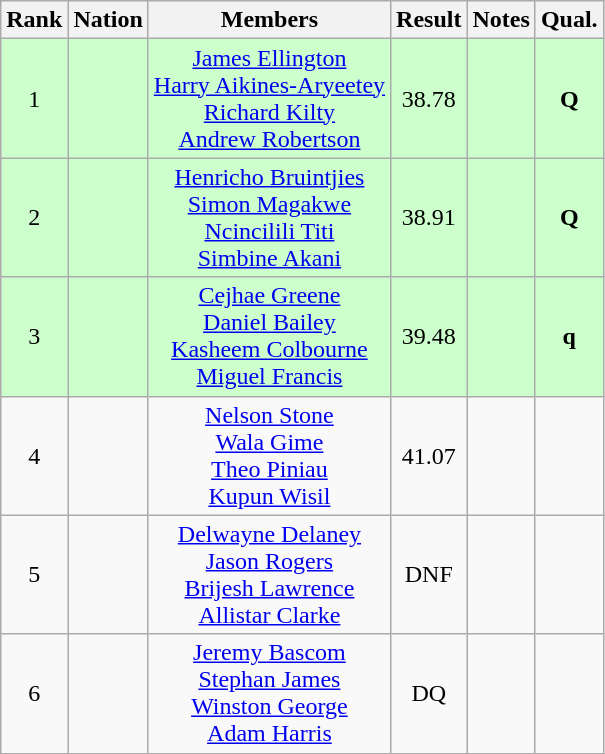<table class="wikitable" style="text-align:center">
<tr>
<th>Rank</th>
<th>Nation</th>
<th>Members</th>
<th>Result</th>
<th>Notes</th>
<th>Qual.</th>
</tr>
<tr bgcolor=ccffcc>
<td>1</td>
<td align="left"></td>
<td><a href='#'>James Ellington</a><br><a href='#'>Harry Aikines-Aryeetey</a><br><a href='#'>Richard Kilty</a><br><a href='#'>Andrew Robertson</a></td>
<td>38.78</td>
<td></td>
<td><strong>Q</strong></td>
</tr>
<tr bgcolor=ccffcc>
<td>2</td>
<td align="left"></td>
<td><a href='#'>Henricho Bruintjies</a><br><a href='#'>Simon Magakwe</a><br><a href='#'>Ncincilili Titi</a><br><a href='#'>Simbine Akani</a></td>
<td>38.91</td>
<td></td>
<td><strong>Q</strong></td>
</tr>
<tr bgcolor=ccffcc>
<td>3</td>
<td align="left"></td>
<td><a href='#'>Cejhae Greene</a><br><a href='#'>Daniel Bailey</a><br><a href='#'>Kasheem Colbourne</a><br><a href='#'>Miguel Francis</a></td>
<td>39.48</td>
<td></td>
<td><strong>q</strong></td>
</tr>
<tr>
<td>4</td>
<td align="left"></td>
<td><a href='#'>Nelson Stone</a><br><a href='#'>Wala Gime</a><br><a href='#'>Theo Piniau</a><br><a href='#'>Kupun Wisil</a></td>
<td>41.07</td>
<td></td>
<td></td>
</tr>
<tr>
<td>5</td>
<td align="left"></td>
<td><a href='#'>Delwayne Delaney</a><br><a href='#'>Jason Rogers</a><br><a href='#'>Brijesh Lawrence</a><br><a href='#'>Allistar Clarke</a></td>
<td>DNF</td>
<td></td>
<td></td>
</tr>
<tr>
<td>6</td>
<td align="left"></td>
<td><a href='#'>Jeremy Bascom</a><br><a href='#'>Stephan James</a><br><a href='#'>Winston George</a><br><a href='#'>Adam Harris</a></td>
<td>DQ</td>
<td></td>
<td></td>
</tr>
</table>
